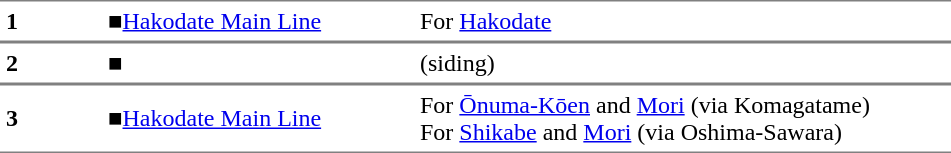<table table border=0 cellspacing=0 cellpadding=4>
<tr>
<td style="border-top:solid 1px gray; border-bottom:solid 1px gray;" width=50 rowspan=1><strong>1</strong></td>
<td style="border-top:solid 1px gray; border-bottom:solid 1px gray;" width=200><span>■</span><a href='#'>Hakodate Main Line</a></td>
<td style="border-top:solid 1px gray; border-bottom:solid 1px gray;" width=350>For <a href='#'>Hakodate</a></td>
</tr>
<tr>
<td style="border-top:solid 1px gray; border-bottom:solid 1px gray;" width=60 rowspan=1><strong>2</strong></td>
<td style="border-top:solid 1px gray; border-bottom:solid 1px gray;" width=200><span>■</span></td>
<td style="border-top:solid 1px gray; border-bottom:solid 1px gray;" width=350>(siding)</td>
</tr>
<tr>
<td style="border-top:solid 1px gray; border-bottom:solid 1px gray;" width=50 rowspan=1><strong>3</strong></td>
<td style="border-top:solid 1px gray; border-bottom:solid 1px gray;" width=200><span>■</span><a href='#'>Hakodate Main Line</a></td>
<td style="border-top:solid 1px gray; border-bottom:solid 1px gray;" width=350>For <a href='#'>Ōnuma-Kōen</a> and <a href='#'>Mori</a> (via Komagatame)<br>For <a href='#'>Shikabe</a> and <a href='#'>Mori</a> (via Oshima-Sawara)</td>
</tr>
</table>
